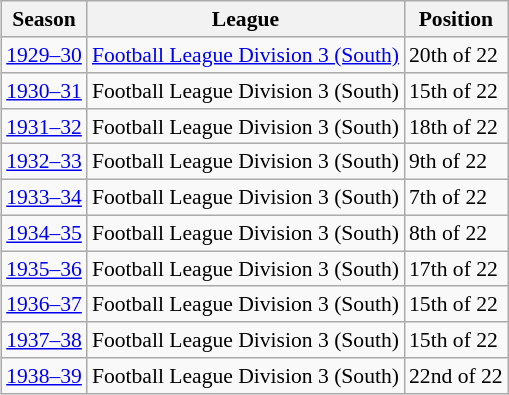<table class="wikitable" style="float:right; font-size: 90%; text-align: left;">
<tr>
<th>Season</th>
<th>League</th>
<th>Position</th>
</tr>
<tr>
<td><a href='#'>1929–30</a></td>
<td><a href='#'>Football League Division 3 (South)</a></td>
<td>20th of 22</td>
</tr>
<tr>
<td><a href='#'>1930–31</a></td>
<td>Football League Division 3 (South)</td>
<td>15th of 22</td>
</tr>
<tr>
<td><a href='#'>1931–32</a></td>
<td>Football League Division 3 (South)</td>
<td>18th of 22</td>
</tr>
<tr>
<td><a href='#'>1932–33</a></td>
<td>Football League Division 3 (South)</td>
<td>9th of 22</td>
</tr>
<tr>
<td><a href='#'>1933–34</a></td>
<td>Football League Division 3 (South)</td>
<td>7th of 22</td>
</tr>
<tr>
<td><a href='#'>1934–35</a></td>
<td>Football League Division 3 (South)</td>
<td>8th of 22</td>
</tr>
<tr>
<td><a href='#'>1935–36</a></td>
<td>Football League Division 3 (South)</td>
<td>17th of 22</td>
</tr>
<tr>
<td><a href='#'>1936–37</a></td>
<td>Football League Division 3 (South)</td>
<td>15th of 22</td>
</tr>
<tr>
<td><a href='#'>1937–38</a></td>
<td>Football League Division 3 (South)</td>
<td>15th of 22</td>
</tr>
<tr>
<td><a href='#'>1938–39</a></td>
<td>Football League Division 3 (South)</td>
<td>22nd of 22</td>
</tr>
</table>
